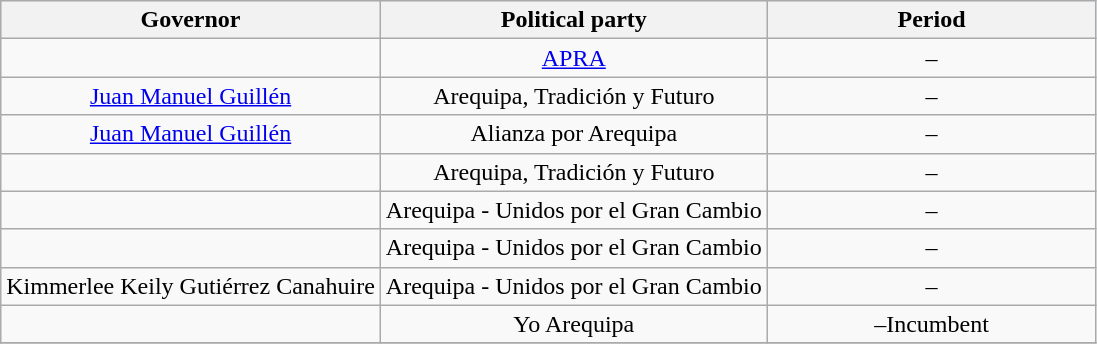<table class=wikitable>
<tr style="text-align:center; background:#e6e9ff;">
<th>Governor</th>
<th>Political party</th>
<th width=30%>Period<br></th>
</tr>
<tr>
<td align="center"></td>
<td align="center"><a href='#'>APRA</a></td>
<td align="center">–<br></td>
</tr>
<tr>
<td align="center"><a href='#'>Juan Manuel Guillén</a></td>
<td align="center">Arequipa, Tradición y Futuro</td>
<td align="center">–<br></td>
</tr>
<tr>
<td align="center"><a href='#'>Juan Manuel Guillén</a></td>
<td align="center">Alianza por Arequipa</td>
<td align="center">–<br></td>
</tr>
<tr>
<td align="center"></td>
<td align="center">Arequipa, Tradición y Futuro</td>
<td align="center">–<br></td>
</tr>
<tr>
<td align="center"></td>
<td align="center">Arequipa - Unidos por el Gran Cambio</td>
<td align="center">–<br></td>
</tr>
<tr>
<td align="center"></td>
<td align="center">Arequipa - Unidos por el Gran Cambio</td>
<td align="center">–<br></td>
</tr>
<tr>
<td align="center">Kimmerlee Keily Gutiérrez Canahuire</td>
<td align="center">Arequipa - Unidos por el Gran Cambio</td>
<td align="center">–<br></td>
</tr>
<tr>
<td align="center"></td>
<td align="center">Yo Arequipa</td>
<td align="center">–Incumbent<br></td>
</tr>
<tr>
</tr>
</table>
